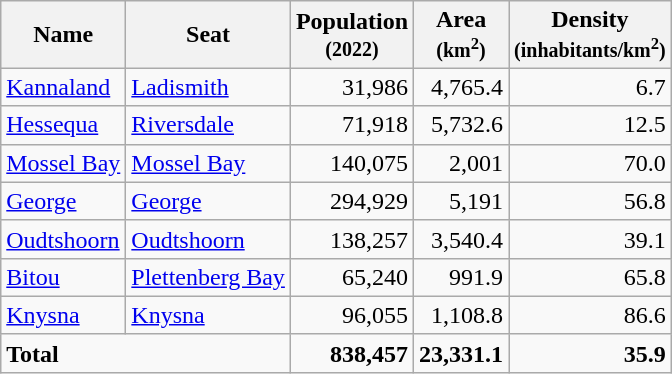<table class="wikitable sortable">
<tr>
<th>Name</th>
<th>Seat</th>
<th>Population<br><small>(2022)</small></th>
<th>Area<br><small>(km<sup>2</sup>)</small></th>
<th>Density<br><small>(inhabitants/km<sup>2</sup>)</small></th>
</tr>
<tr>
<td><a href='#'>Kannaland</a></td>
<td><a href='#'>Ladismith</a></td>
<td align=right>31,986</td>
<td align="right">4,765.4</td>
<td align="right">6.7</td>
</tr>
<tr>
<td><a href='#'>Hessequa</a></td>
<td><a href='#'>Riversdale</a></td>
<td align=right>71,918</td>
<td align="right">5,732.6</td>
<td align="right">12.5</td>
</tr>
<tr>
<td><a href='#'>Mossel Bay</a></td>
<td><a href='#'>Mossel Bay</a></td>
<td align=right>140,075</td>
<td align="right">2,001</td>
<td align="right">70.0</td>
</tr>
<tr>
<td><a href='#'>George</a></td>
<td><a href='#'>George</a></td>
<td align=right>294,929</td>
<td align="right">5,191</td>
<td align="right">56.8</td>
</tr>
<tr>
<td><a href='#'>Oudtshoorn</a></td>
<td><a href='#'>Oudtshoorn</a></td>
<td align=right>138,257</td>
<td align="right">3,540.4</td>
<td align="right">39.1</td>
</tr>
<tr>
<td><a href='#'>Bitou</a></td>
<td><a href='#'>Plettenberg Bay</a></td>
<td align=right>65,240</td>
<td align="right">991.9</td>
<td align="right">65.8</td>
</tr>
<tr>
<td><a href='#'>Knysna</a></td>
<td><a href='#'>Knysna</a></td>
<td align=right>96,055</td>
<td align="right">1,108.8</td>
<td align="right">86.6</td>
</tr>
<tr class="sortbottom">
<td colspan=2><strong>Total</strong></td>
<td align=right><strong>838,457</strong></td>
<td align="right"><strong>23,331.1</strong></td>
<td align="right"><strong>35.9</strong></td>
</tr>
</table>
